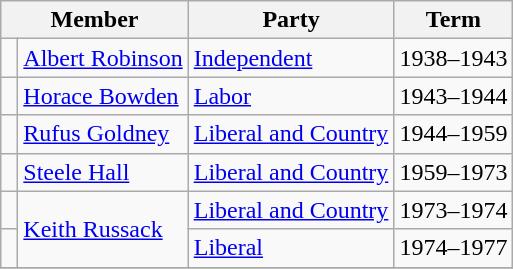<table class="wikitable">
<tr>
<th colspan="2">Member</th>
<th>Party</th>
<th>Term</th>
</tr>
<tr>
<td> </td>
<td><a href='#'>Albert Robinson</a></td>
<td><a href='#'>Independent</a></td>
<td>1938–1943</td>
</tr>
<tr>
<td> </td>
<td><a href='#'>Horace Bowden</a></td>
<td><a href='#'>Labor</a></td>
<td>1943–1944</td>
</tr>
<tr>
<td> </td>
<td><a href='#'>Rufus Goldney</a></td>
<td><a href='#'>Liberal and Country</a></td>
<td>1944–1959</td>
</tr>
<tr>
<td> </td>
<td><a href='#'>Steele Hall</a></td>
<td><a href='#'>Liberal and Country</a></td>
<td>1959–1973</td>
</tr>
<tr>
<td> </td>
<td rowspan=2><a href='#'>Keith Russack</a></td>
<td><a href='#'>Liberal and Country</a></td>
<td>1973–1974</td>
</tr>
<tr>
<td> </td>
<td><a href='#'>Liberal</a></td>
<td>1974–1977</td>
</tr>
<tr>
</tr>
</table>
